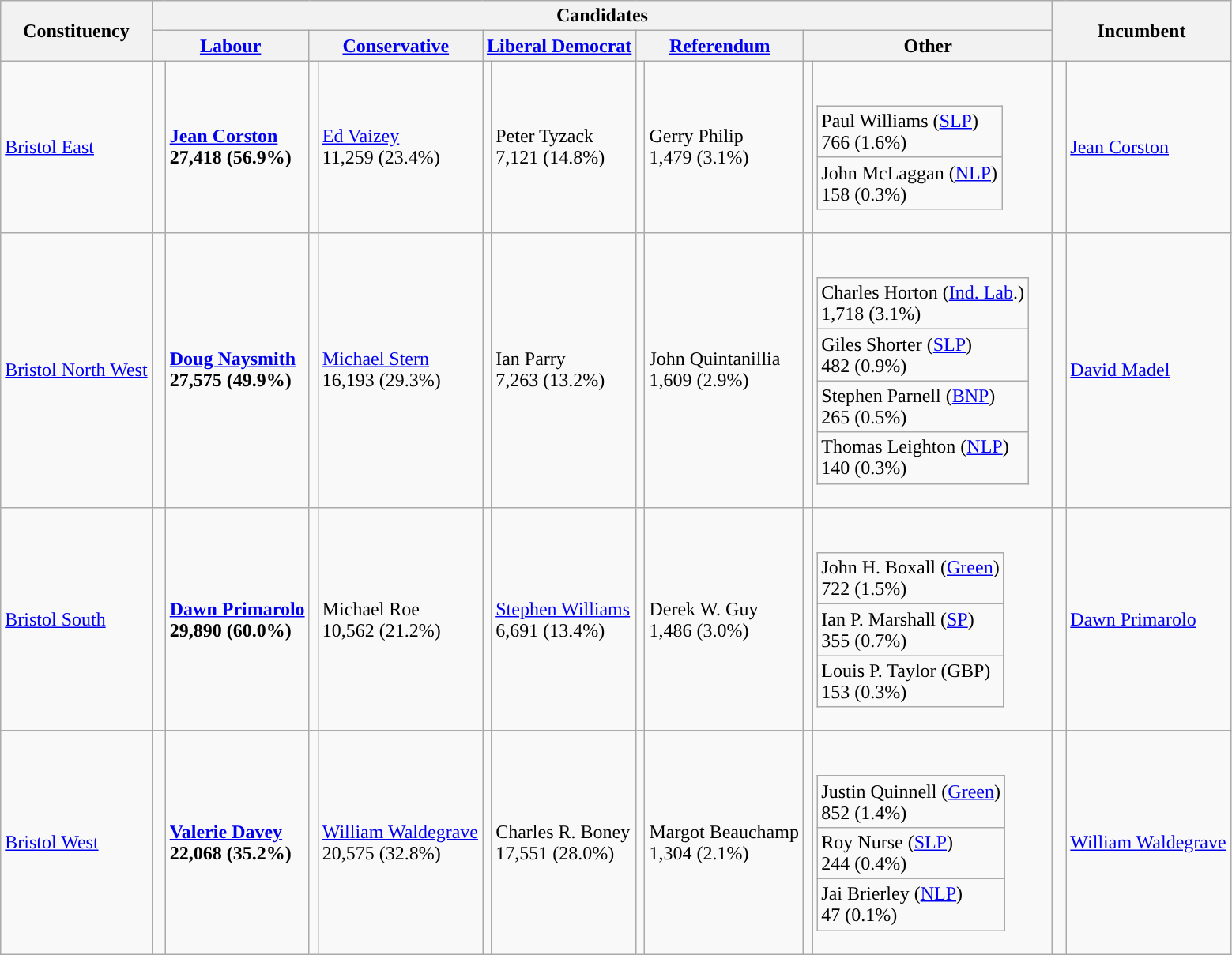<table class="wikitable">
<tr>
<th rowspan="2">Constituency</th>
<th colspan="10">Candidates</th>
<th colspan="2" rowspan="2">Incumbent</th>
</tr>
<tr>
<th colspan="2"><a href='#'>Labour</a></th>
<th colspan="2"><a href='#'>Conservative</a></th>
<th colspan="2"><a href='#'>Liberal Democrat</a></th>
<th colspan="2"><a href='#'>Referendum</a></th>
<th colspan="2">Other</th>
</tr>
<tr>
<td><a href='#'>Bristol East</a></td>
<td style="color:inherit;background:"> </td>
<td><a href='#'><strong>Jean Corston</strong></a><br><strong>27,418 (56.9%)</strong></td>
<td></td>
<td><a href='#'>Ed Vaizey</a><br>11,259 (23.4%)</td>
<td></td>
<td>Peter Tyzack<br>7,121 (14.8%)</td>
<td></td>
<td>Gerry Philip<br>1,479 (3.1%)</td>
<td></td>
<td><br><table class="wikitable">
<tr>
<td>Paul Williams (<a href='#'>SLP</a>)<br>766 (1.6%)</td>
</tr>
<tr>
<td>John McLaggan  (<a href='#'>NLP</a>)<br>158 (0.3%)</td>
</tr>
</table>
</td>
<td style="color:inherit;background:"> </td>
<td><a href='#'>Jean Corston</a></td>
</tr>
<tr>
<td><a href='#'>Bristol North West</a></td>
<td style="color:inherit;background:"> </td>
<td><strong><a href='#'>Doug Naysmith</a></strong><br><strong>27,575 (49.9%)</strong></td>
<td></td>
<td><a href='#'>Michael Stern</a><br>16,193 (29.3%)</td>
<td></td>
<td>Ian Parry<br>7,263 (13.2%)</td>
<td></td>
<td>John Quintanillia<br>1,609 (2.9%)</td>
<td></td>
<td><br><table class="wikitable">
<tr>
<td>Charles Horton (<a href='#'>Ind. Lab</a>.)<br>1,718 (3.1%)</td>
</tr>
<tr>
<td>Giles Shorter (<a href='#'>SLP</a>)<br>482 (0.9%)</td>
</tr>
<tr>
<td>Stephen Parnell (<a href='#'>BNP</a>)<br>265 (0.5%)</td>
</tr>
<tr>
<td>Thomas Leighton (<a href='#'>NLP</a>)<br>140 (0.3%)</td>
</tr>
</table>
</td>
<td style="color:inherit;background:"> </td>
<td><a href='#'>David Madel</a></td>
</tr>
<tr>
<td><a href='#'>Bristol South</a></td>
<td style="color:inherit;background:"> </td>
<td><a href='#'><strong>Dawn Primarolo</strong></a><br><strong>29,890 (60.0%)</strong></td>
<td></td>
<td>Michael Roe<br>10,562 (21.2%)</td>
<td></td>
<td><a href='#'>Stephen Williams</a><br>6,691 (13.4%)</td>
<td></td>
<td>Derek W. Guy<br>1,486 (3.0%)</td>
<td></td>
<td><br><table class="wikitable">
<tr>
<td>John H. Boxall (<a href='#'>Green</a>)<br>722 (1.5%)</td>
</tr>
<tr>
<td>Ian P. Marshall (<a href='#'>SP</a>)<br>355 (0.7%)</td>
</tr>
<tr>
<td>Louis P. Taylor (GBP)<br>153 (0.3%)</td>
</tr>
</table>
</td>
<td style="color:inherit;background:"> </td>
<td><a href='#'>Dawn Primarolo</a></td>
</tr>
<tr>
<td><a href='#'>Bristol West</a></td>
<td style="color:inherit;background:"> </td>
<td><strong><a href='#'>Valerie Davey</a></strong><br><strong>22,068 (35.2%)</strong></td>
<td></td>
<td><a href='#'>William Waldegrave</a><br>20,575 (32.8%)</td>
<td></td>
<td>Charles R. Boney<br>17,551 (28.0%)</td>
<td></td>
<td>Margot Beauchamp<br>1,304 (2.1%)</td>
<td></td>
<td><br><table class="wikitable">
<tr>
<td>Justin Quinnell (<a href='#'>Green</a>)<br>852 (1.4%)</td>
</tr>
<tr>
<td>Roy Nurse (<a href='#'>SLP</a>)<br>244 (0.4%)</td>
</tr>
<tr>
<td>Jai Brierley (<a href='#'>NLP</a>)<br>47 (0.1%)</td>
</tr>
</table>
</td>
<td style="color:inherit;background:"> </td>
<td><a href='#'>William Waldegrave</a></td>
</tr>
</table>
